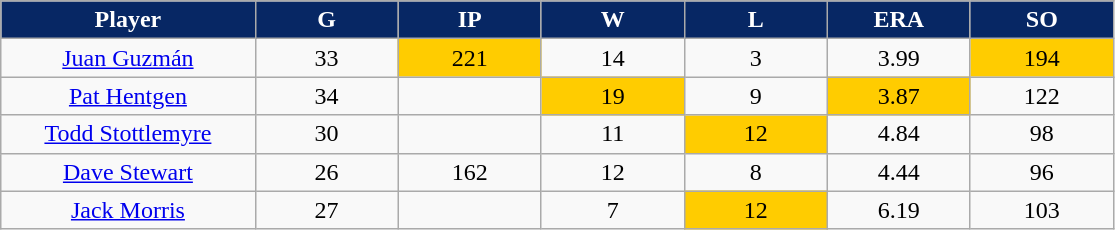<table class="wikitable sortable">
<tr>
<th style="background:#072764;color:white;" width="16%">Player</th>
<th style="background:#072764;color:white;" width="9%">G</th>
<th style="background:#072764;color:white;" width="9%">IP</th>
<th style="background:#072764;color:white;" width="9%">W</th>
<th style="background:#072764;color:white;" width="9%">L</th>
<th style="background:#072764;color:white;" width="9%">ERA</th>
<th style="background:#072764;color:white;" width="9%">SO</th>
</tr>
<tr align="center">
<td><a href='#'>Juan Guzmán</a></td>
<td>33</td>
<td bgcolor="#FFCC00">221</td>
<td>14</td>
<td>3</td>
<td>3.99</td>
<td bgcolor="#FFCC00">194</td>
</tr>
<tr align=center>
<td><a href='#'>Pat Hentgen</a></td>
<td>34</td>
<td></td>
<td bgcolor="#FFCC00">19</td>
<td>9</td>
<td bgcolor="#FFCC00">3.87</td>
<td>122</td>
</tr>
<tr align="center">
<td><a href='#'>Todd Stottlemyre</a></td>
<td>30</td>
<td></td>
<td>11</td>
<td bgcolor="#FFCC00">12</td>
<td>4.84</td>
<td>98</td>
</tr>
<tr align=center>
<td><a href='#'>Dave Stewart</a></td>
<td>26</td>
<td>162</td>
<td>12</td>
<td>8</td>
<td>4.44</td>
<td>96</td>
</tr>
<tr align="center">
<td><a href='#'>Jack Morris</a></td>
<td>27</td>
<td></td>
<td>7</td>
<td bgcolor="#FFCC00">12</td>
<td>6.19</td>
<td>103</td>
</tr>
</table>
